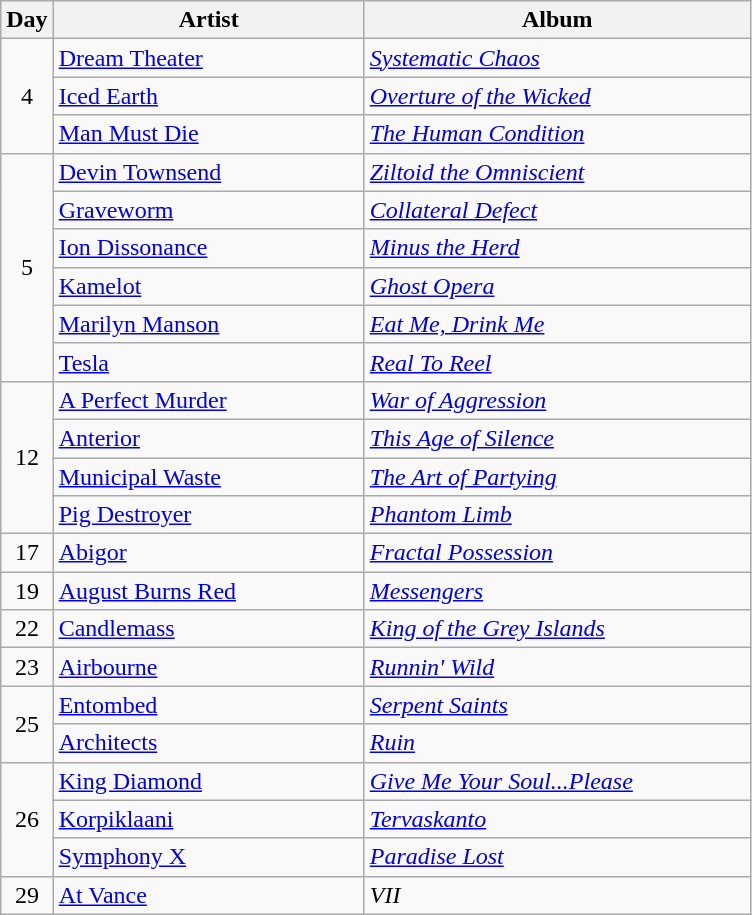<table class="wikitable" border="1">
<tr>
<th>Day</th>
<th width="200">Artist</th>
<th width="250">Album</th>
</tr>
<tr>
<td align="center" rowspan="3">4</td>
<td><a href='#'>Dream Theater</a></td>
<td><em><a href='#'>Systematic Chaos</a></em></td>
</tr>
<tr>
<td><a href='#'>Iced Earth</a></td>
<td><em><a href='#'>Overture of the Wicked</a></em></td>
</tr>
<tr>
<td><a href='#'>Man Must Die</a></td>
<td><em><a href='#'>The Human Condition</a></em></td>
</tr>
<tr>
<td align="center" rowspan="6">5</td>
<td><a href='#'>Devin Townsend</a></td>
<td><em><a href='#'>Ziltoid the Omniscient</a></em></td>
</tr>
<tr>
<td><a href='#'>Graveworm</a></td>
<td><em><a href='#'>Collateral Defect</a></em></td>
</tr>
<tr>
<td><a href='#'>Ion Dissonance</a></td>
<td><em><a href='#'>Minus the Herd</a></em></td>
</tr>
<tr>
<td><a href='#'>Kamelot</a></td>
<td><em><a href='#'>Ghost Opera</a></em></td>
</tr>
<tr>
<td><a href='#'>Marilyn Manson</a></td>
<td><em><a href='#'>Eat Me, Drink Me</a></em></td>
</tr>
<tr>
<td><a href='#'>Tesla</a></td>
<td><em><a href='#'>Real To Reel</a></em></td>
</tr>
<tr>
<td align="center" rowspan="4">12</td>
<td><a href='#'>A Perfect Murder</a></td>
<td><em><a href='#'>War of Aggression</a></em></td>
</tr>
<tr>
<td><a href='#'>Anterior</a></td>
<td><em><a href='#'>This Age of Silence</a></em></td>
</tr>
<tr>
<td><a href='#'>Municipal Waste</a></td>
<td><em><a href='#'>The Art of Partying</a></em></td>
</tr>
<tr>
<td><a href='#'>Pig Destroyer</a></td>
<td><em><a href='#'>Phantom Limb</a></em></td>
</tr>
<tr>
<td align="center">17</td>
<td><a href='#'>Abigor</a></td>
<td><em><a href='#'>Fractal Possession</a></em></td>
</tr>
<tr>
<td align="center">19</td>
<td><a href='#'>August Burns Red</a></td>
<td><em><a href='#'>Messengers</a></em></td>
</tr>
<tr>
<td align="center">22</td>
<td><a href='#'>Candlemass</a></td>
<td><em><a href='#'>King of the Grey Islands</a></em></td>
</tr>
<tr>
<td align="center">23</td>
<td><a href='#'>Airbourne</a></td>
<td><em><a href='#'>Runnin' Wild</a></em></td>
</tr>
<tr>
<td align="center" rowspan="2">25</td>
<td><a href='#'>Entombed</a></td>
<td><em><a href='#'>Serpent Saints</a></em></td>
</tr>
<tr>
<td><a href='#'>Architects</a></td>
<td><em><a href='#'>Ruin</a></em></td>
</tr>
<tr>
<td align="center" rowspan="3">26</td>
<td><a href='#'>King Diamond</a></td>
<td><em><a href='#'>Give Me Your Soul...Please</a></em></td>
</tr>
<tr>
<td><a href='#'>Korpiklaani</a></td>
<td><em><a href='#'>Tervaskanto</a></em></td>
</tr>
<tr>
<td><a href='#'>Symphony X</a></td>
<td><em><a href='#'>Paradise Lost</a></em></td>
</tr>
<tr>
<td align="center">29</td>
<td><a href='#'>At Vance</a></td>
<td><em>VII</em></td>
</tr>
</table>
